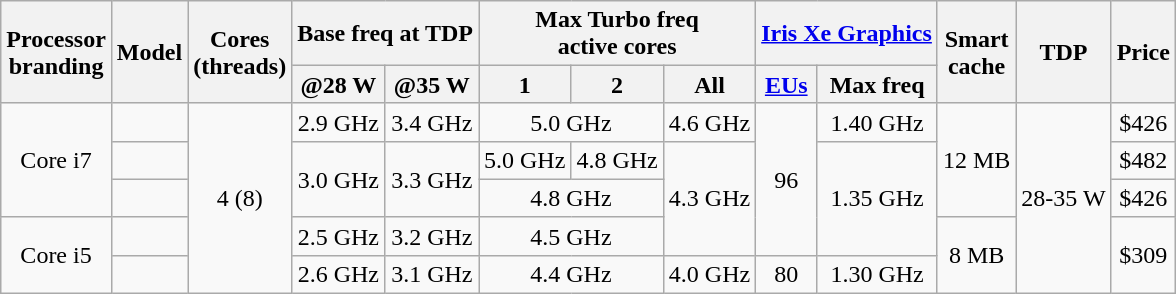<table class="wikitable sortable" style="text-align: center;">
<tr>
<th rowspan="2">Processor<br>branding</th>
<th rowspan="2">Model</th>
<th rowspan="2">Cores<br>(threads)</th>
<th colspan="2">Base freq at TDP</th>
<th colspan="3">Max Turbo freq<br>active cores</th>
<th colspan="2"><a href='#'>Iris Xe Graphics</a></th>
<th rowspan="2">Smart<br>cache</th>
<th rowspan="2">TDP</th>
<th rowspan="2">Price</th>
</tr>
<tr style="line-height:110%;">
<th>@28 W</th>
<th>@35 W</th>
<th>1</th>
<th>2</th>
<th>All</th>
<th><a href='#'>EUs</a></th>
<th>Max freq</th>
</tr>
<tr>
<td rowspan="3">Core i7</td>
<td></td>
<td rowspan="5">4 (8)</td>
<td>2.9 GHz</td>
<td>3.4 GHz</td>
<td colspan="2">5.0 GHz</td>
<td>4.6 GHz</td>
<td rowspan="4">96</td>
<td>1.40 GHz</td>
<td rowspan="3">12 MB</td>
<td rowspan="5">28-35 W</td>
<td>$426</td>
</tr>
<tr>
<td></td>
<td rowspan="2">3.0 GHz</td>
<td rowspan="2">3.3 GHz</td>
<td>5.0 GHz</td>
<td>4.8 GHz</td>
<td rowspan="3">4.3 GHz</td>
<td rowspan="3">1.35 GHz</td>
<td>$482</td>
</tr>
<tr>
<td></td>
<td colspan="2">4.8 GHz</td>
<td>$426</td>
</tr>
<tr>
<td rowspan="2">Core i5</td>
<td></td>
<td>2.5 GHz</td>
<td>3.2 GHz</td>
<td colspan="2">4.5 GHz</td>
<td rowspan="2">8 MB</td>
<td rowspan="2">$309</td>
</tr>
<tr>
<td></td>
<td>2.6 GHz</td>
<td>3.1 GHz</td>
<td colspan="2">4.4 GHz</td>
<td>4.0 GHz</td>
<td>80</td>
<td>1.30 GHz</td>
</tr>
</table>
